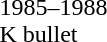<table style="width:80px;">
<tr>
<td></td>
</tr>
<tr>
<td><div>1985–1988 K bullet</div></td>
</tr>
</table>
